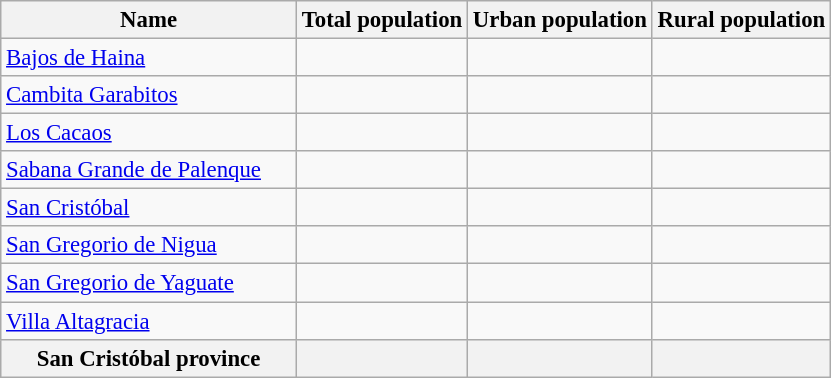<table class="wikitable sortable" style="text-align:right; font-size:95%;">
<tr>
<th width="190px">Name</th>
<th>Total population</th>
<th>Urban population</th>
<th>Rural population</th>
</tr>
<tr>
<td align="left"><a href='#'>Bajos de Haina</a></td>
<td></td>
<td></td>
<td></td>
</tr>
<tr>
<td align="left"><a href='#'>Cambita Garabitos</a></td>
<td></td>
<td></td>
<td></td>
</tr>
<tr>
<td align="left"><a href='#'>Los Cacaos</a></td>
<td></td>
<td></td>
<td></td>
</tr>
<tr>
<td align="left"><a href='#'>Sabana Grande de Palenque</a></td>
<td></td>
<td></td>
<td></td>
</tr>
<tr>
<td align="left"><a href='#'>San Cristóbal</a></td>
<td></td>
<td></td>
<td></td>
</tr>
<tr>
<td align="left"><a href='#'>San Gregorio de Nigua</a></td>
<td></td>
<td></td>
<td></td>
</tr>
<tr>
<td align="left"><a href='#'>San Gregorio de Yaguate</a></td>
<td></td>
<td></td>
<td></td>
</tr>
<tr>
<td align="left"><a href='#'>Villa Altagracia</a></td>
<td></td>
<td></td>
<td></td>
</tr>
<tr style="background:#f2f2f2; border-top-style:;">
<th>San Cristóbal province</th>
<td><strong></strong></td>
<td><strong></strong></td>
<td><strong></strong></td>
</tr>
</table>
